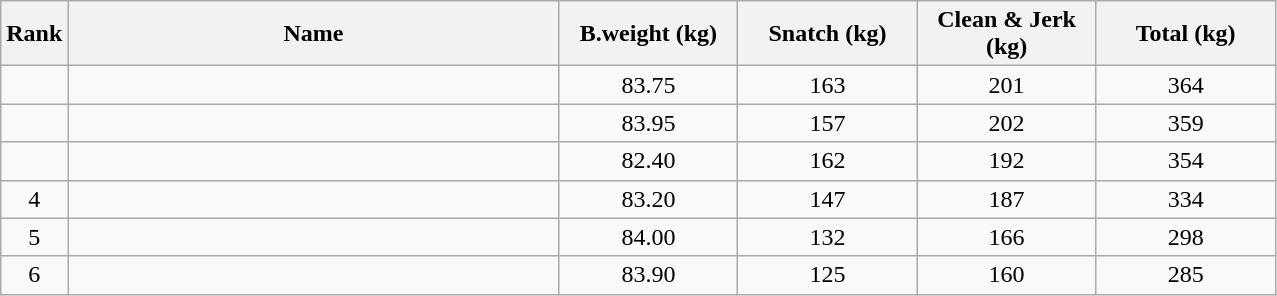<table class="wikitable" style="text-align:center;">
<tr>
<th>Rank</th>
<th style="width:20em;">Name</th>
<th style="width:7em;">B.weight (kg)</th>
<th style="width:7em;">Snatch (kg)</th>
<th style="width:7em;">Clean & Jerk (kg)</th>
<th style="width:7em;">Total (kg)</th>
</tr>
<tr>
<td></td>
<td align=left></td>
<td>83.75</td>
<td>163</td>
<td>201</td>
<td>364</td>
</tr>
<tr>
<td></td>
<td align=left></td>
<td>83.95</td>
<td>157</td>
<td>202</td>
<td>359</td>
</tr>
<tr>
<td></td>
<td align=left></td>
<td>82.40</td>
<td>162</td>
<td>192</td>
<td>354</td>
</tr>
<tr>
<td>4</td>
<td align=left></td>
<td>83.20</td>
<td>147</td>
<td>187</td>
<td>334</td>
</tr>
<tr>
<td>5</td>
<td align=left></td>
<td>84.00</td>
<td>132</td>
<td>166</td>
<td>298</td>
</tr>
<tr>
<td>6</td>
<td align=left></td>
<td>83.90</td>
<td>125</td>
<td>160</td>
<td>285</td>
</tr>
</table>
